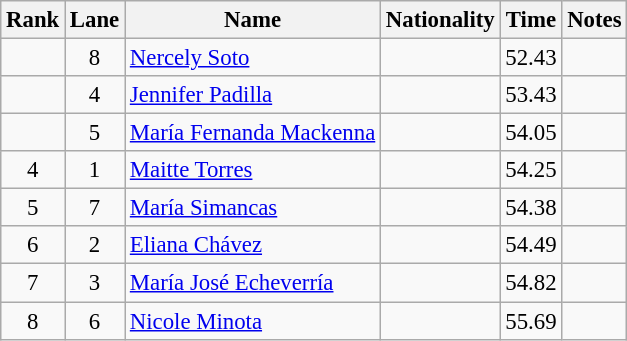<table class="wikitable sortable" style="text-align:center;font-size:95%">
<tr>
<th>Rank</th>
<th>Lane</th>
<th>Name</th>
<th>Nationality</th>
<th>Time</th>
<th>Notes</th>
</tr>
<tr>
<td></td>
<td>8</td>
<td align=left><a href='#'>Nercely Soto</a></td>
<td align=left></td>
<td>52.43</td>
<td></td>
</tr>
<tr>
<td></td>
<td>4</td>
<td align=left><a href='#'>Jennifer Padilla</a></td>
<td align=left></td>
<td>53.43</td>
<td></td>
</tr>
<tr>
<td></td>
<td>5</td>
<td align=left><a href='#'>María Fernanda Mackenna</a></td>
<td align=left></td>
<td>54.05</td>
<td></td>
</tr>
<tr>
<td>4</td>
<td>1</td>
<td align=left><a href='#'>Maitte Torres</a></td>
<td align=left></td>
<td>54.25</td>
<td></td>
</tr>
<tr>
<td>5</td>
<td>7</td>
<td align=left><a href='#'>María Simancas</a></td>
<td align=left></td>
<td>54.38</td>
<td></td>
</tr>
<tr>
<td>6</td>
<td>2</td>
<td align=left><a href='#'>Eliana Chávez</a></td>
<td align=left></td>
<td>54.49</td>
<td></td>
</tr>
<tr>
<td>7</td>
<td>3</td>
<td align=left><a href='#'>María José Echeverría</a></td>
<td align=left></td>
<td>54.82</td>
<td></td>
</tr>
<tr>
<td>8</td>
<td>6</td>
<td align=left><a href='#'>Nicole Minota</a></td>
<td align=left></td>
<td>55.69</td>
<td></td>
</tr>
</table>
